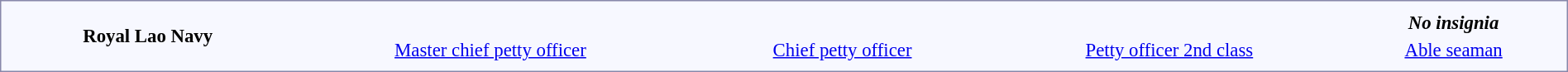<table style="border:1px solid #8888aa; background-color:#f7f8ff; padding:5px; font-size:95%; margin: 0px 12px 12px 0px; width: 100%">
<tr style="text-align:center;">
<td rowspan=2><strong> Royal Lao Navy</strong></td>
<td colspan=4></td>
<td colspan=2></td>
<td colspan=6></td>
<td colspan=2><strong><em>No insignia</em></strong></td>
</tr>
<tr style="text-align:center;">
<td colspan=4><a href='#'>Master chief petty officer</a><br></td>
<td colspan=2><a href='#'>Chief petty officer</a><br></td>
<td colspan=6><a href='#'>Petty officer 2nd class</a><br></td>
<td colspan=2><a href='#'>Able seaman</a><br></td>
</tr>
</table>
